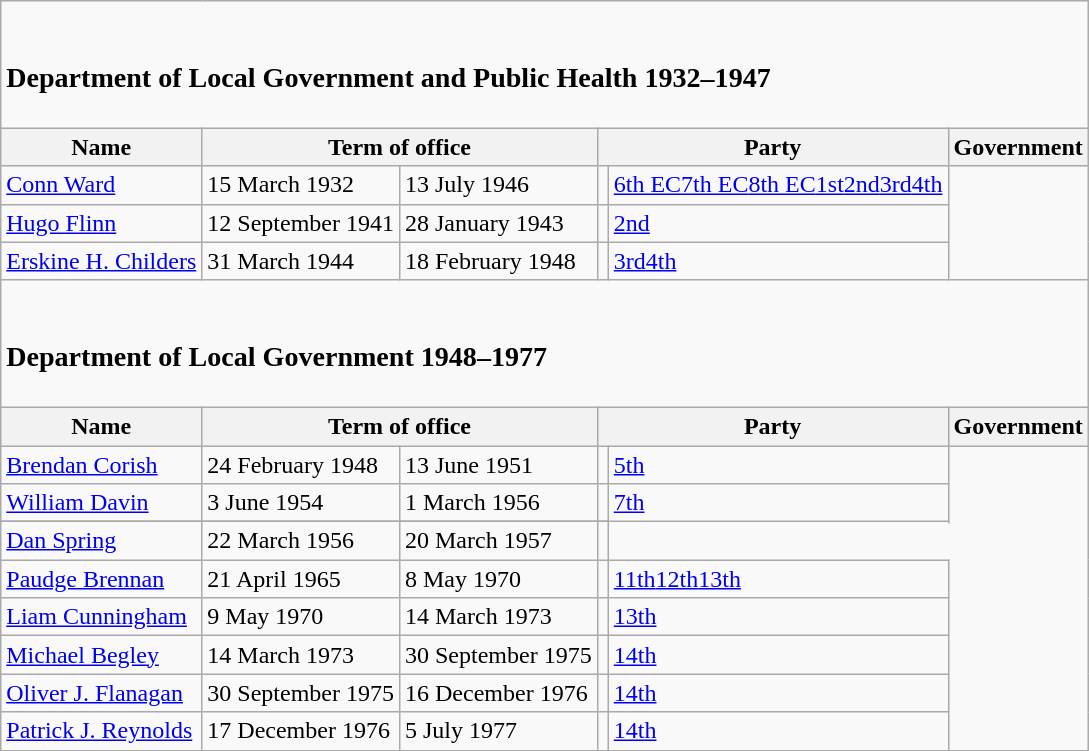<table class="wikitable">
<tr>
<td colspan="6"><br><h3>Department of Local Government and Public Health 1932–1947</h3></td>
</tr>
<tr>
<th>Name</th>
<th colspan="2">Term of office</th>
<th colspan="2">Party</th>
<th>Government</th>
</tr>
<tr>
<td><a href='#'>Conn Ward</a></td>
<td>15 March 1932</td>
<td>13 July 1946</td>
<td></td>
<td><a href='#'>6th EC</a><a href='#'>7th EC</a><a href='#'>8th EC</a><a href='#'>1st</a><a href='#'>2nd</a><a href='#'>3rd</a><a href='#'>4th</a></td>
</tr>
<tr>
<td><a href='#'>Hugo Flinn</a></td>
<td>12 September 1941</td>
<td>28 January 1943</td>
<td></td>
<td><a href='#'>2nd</a></td>
</tr>
<tr>
<td><a href='#'>Erskine H. Childers</a></td>
<td>31 March 1944</td>
<td>18 February 1948</td>
<td></td>
<td><a href='#'>3rd</a><a href='#'>4th</a></td>
</tr>
<tr>
<td colspan="6"><br><h3>Department of Local Government 1948–1977</h3></td>
</tr>
<tr>
<th>Name</th>
<th colspan="2">Term of office</th>
<th colspan="2">Party</th>
<th>Government</th>
</tr>
<tr>
<td><a href='#'>Brendan Corish</a></td>
<td>24 February 1948</td>
<td>13 June 1951</td>
<td></td>
<td><a href='#'>5th</a></td>
</tr>
<tr>
<td><a href='#'>William Davin</a></td>
<td>3 June 1954</td>
<td>1 March 1956</td>
<td></td>
<td rowspan=2><a href='#'>7th</a></td>
</tr>
<tr>
</tr>
<tr>
<td><a href='#'>Dan Spring</a></td>
<td>22 March 1956</td>
<td>20 March 1957</td>
<td></td>
</tr>
<tr>
<td><a href='#'>Paudge Brennan</a></td>
<td>21 April 1965</td>
<td>8 May 1970</td>
<td></td>
<td><a href='#'>11th</a><a href='#'>12th</a><a href='#'>13th</a></td>
</tr>
<tr>
<td><a href='#'>Liam Cunningham</a></td>
<td>9 May 1970</td>
<td>14 March 1973</td>
<td></td>
<td><a href='#'>13th</a></td>
</tr>
<tr>
<td><a href='#'>Michael Begley</a></td>
<td>14 March 1973</td>
<td>30 September 1975</td>
<td></td>
<td><a href='#'>14th</a></td>
</tr>
<tr>
<td><a href='#'>Oliver J. Flanagan</a></td>
<td>30 September 1975</td>
<td>16 December 1976</td>
<td></td>
<td><a href='#'>14th</a></td>
</tr>
<tr>
<td><a href='#'>Patrick J. Reynolds</a></td>
<td>17 December 1976</td>
<td>5 July 1977</td>
<td></td>
<td><a href='#'>14th</a></td>
</tr>
</table>
